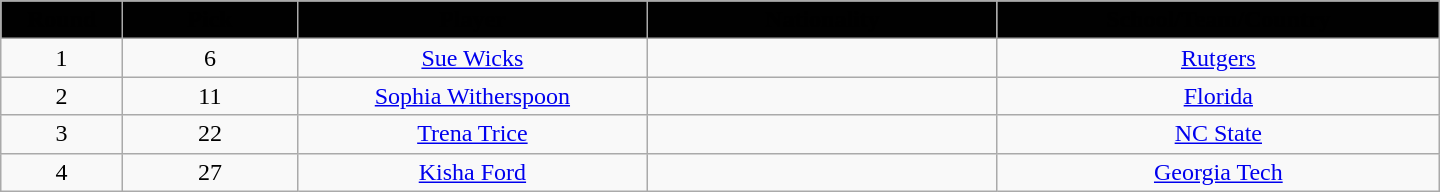<table class="wikitable" style="text-align:center; width:60em">
<tr>
<th style="background: #010101" width="2%"><span>Round</span></th>
<th style="background: #010101" width="5%"><span>Pick</span></th>
<th style="background: #010101" width="10%"><span>Player</span></th>
<th style="background: #010101" width="10%"><span>Nationality</span></th>
<th style="background: #010101" width="10%"><span>School/Team/Country</span></th>
</tr>
<tr>
<td>1</td>
<td>6</td>
<td><a href='#'>Sue Wicks</a></td>
<td></td>
<td><a href='#'>Rutgers</a></td>
</tr>
<tr>
<td>2</td>
<td>11</td>
<td><a href='#'>Sophia Witherspoon</a></td>
<td></td>
<td><a href='#'>Florida</a></td>
</tr>
<tr>
<td>3</td>
<td>22</td>
<td><a href='#'>Trena Trice</a></td>
<td></td>
<td><a href='#'>NC State</a></td>
</tr>
<tr>
<td>4</td>
<td>27</td>
<td><a href='#'>Kisha Ford</a></td>
<td></td>
<td><a href='#'>Georgia Tech</a></td>
</tr>
</table>
